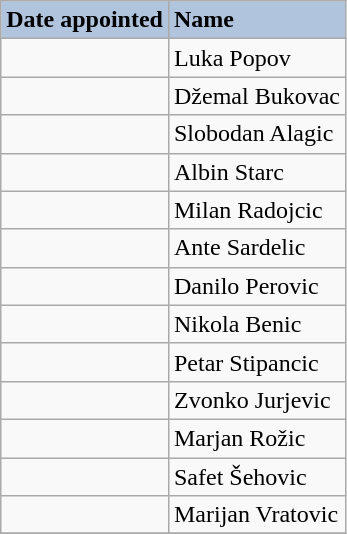<table class="wikitable">
<tr>
<th style="text-align: left; background: #B0C4DE;">Date appointed</th>
<th style="text-align: left; background: #B0C4DE;">Name</th>
</tr>
<tr>
<td></td>
<td>Luka Popov</td>
</tr>
<tr>
<td></td>
<td>Džemal Bukovac</td>
</tr>
<tr>
<td></td>
<td>Slobodan Alagic</td>
</tr>
<tr>
<td></td>
<td>Albin Starc</td>
</tr>
<tr>
<td></td>
<td>Milan Radojcic</td>
</tr>
<tr>
<td></td>
<td>Ante Sardelic</td>
</tr>
<tr>
<td></td>
<td>Danilo Perovic</td>
</tr>
<tr>
<td></td>
<td>Nikola Benic</td>
</tr>
<tr>
<td></td>
<td>Petar Stipancic</td>
</tr>
<tr>
<td></td>
<td>Zvonko Jurjevic</td>
</tr>
<tr>
<td></td>
<td>Marjan Rožic</td>
</tr>
<tr>
<td></td>
<td>Safet Šehovic</td>
</tr>
<tr>
<td></td>
<td>Marijan Vratovic</td>
</tr>
<tr>
</tr>
</table>
